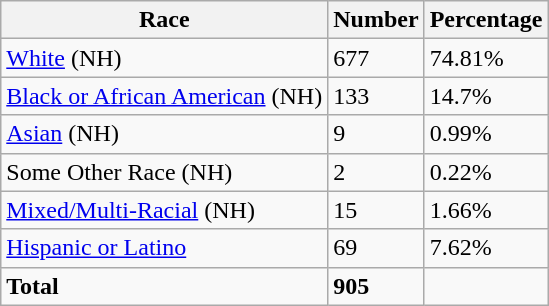<table class="wikitable">
<tr>
<th>Race</th>
<th>Number</th>
<th>Percentage</th>
</tr>
<tr>
<td><a href='#'>White</a> (NH)</td>
<td>677</td>
<td>74.81%</td>
</tr>
<tr>
<td><a href='#'>Black or African American</a> (NH)</td>
<td>133</td>
<td>14.7%</td>
</tr>
<tr>
<td><a href='#'>Asian</a> (NH)</td>
<td>9</td>
<td>0.99%</td>
</tr>
<tr>
<td>Some Other Race (NH)</td>
<td>2</td>
<td>0.22%</td>
</tr>
<tr>
<td><a href='#'>Mixed/Multi-Racial</a> (NH)</td>
<td>15</td>
<td>1.66%</td>
</tr>
<tr>
<td><a href='#'>Hispanic or Latino</a></td>
<td>69</td>
<td>7.62%</td>
</tr>
<tr>
<td><strong>Total</strong></td>
<td><strong>905</strong></td>
<td></td>
</tr>
</table>
